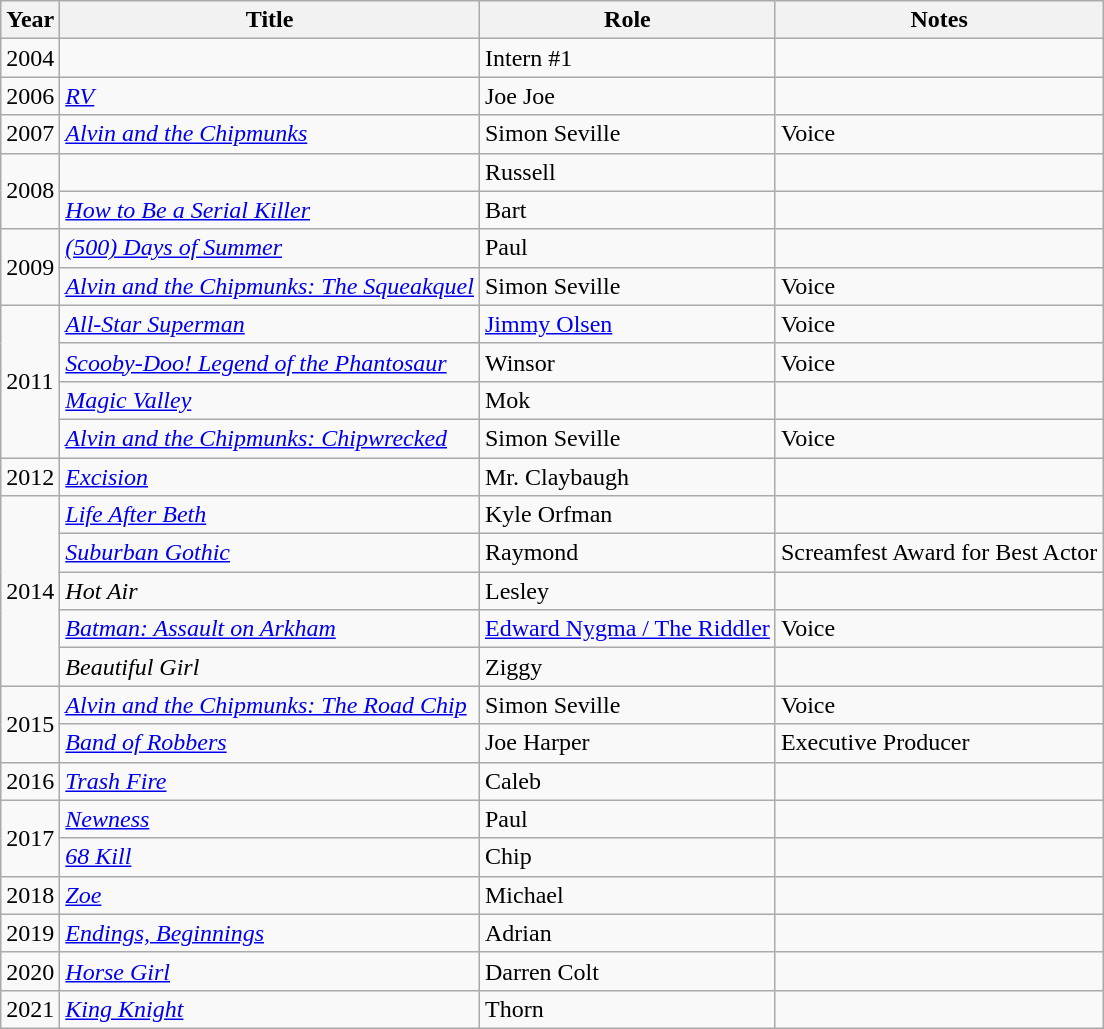<table class="wikitable sortable">
<tr>
<th>Year</th>
<th>Title</th>
<th>Role</th>
<th class="unsortable">Notes</th>
</tr>
<tr>
<td>2004</td>
<td><em></em></td>
<td>Intern #1</td>
<td></td>
</tr>
<tr>
<td>2006</td>
<td><em><a href='#'>RV</a></em></td>
<td>Joe Joe</td>
<td></td>
</tr>
<tr>
<td>2007</td>
<td><em><a href='#'>Alvin and the Chipmunks</a></em></td>
<td>Simon Seville</td>
<td>Voice</td>
</tr>
<tr>
<td rowspan="2">2008</td>
<td><em></em></td>
<td>Russell</td>
<td></td>
</tr>
<tr>
<td><em><a href='#'>How to Be a Serial Killer</a></em></td>
<td>Bart</td>
<td></td>
</tr>
<tr>
<td rowspan="2">2009</td>
<td><em><a href='#'>(500) Days of Summer</a></em></td>
<td>Paul</td>
<td></td>
</tr>
<tr>
<td><em><a href='#'>Alvin and the Chipmunks: The Squeakquel</a></em></td>
<td>Simon Seville</td>
<td>Voice</td>
</tr>
<tr>
<td rowspan="4">2011</td>
<td><em><a href='#'>All-Star Superman</a></em></td>
<td><a href='#'>Jimmy Olsen</a></td>
<td>Voice</td>
</tr>
<tr>
<td><em><a href='#'>Scooby-Doo! Legend of the Phantosaur</a></em></td>
<td>Winsor</td>
<td>Voice</td>
</tr>
<tr>
<td><em><a href='#'>Magic Valley</a></em></td>
<td>Mok</td>
<td></td>
</tr>
<tr>
<td><em><a href='#'>Alvin and the Chipmunks: Chipwrecked</a></em></td>
<td>Simon Seville</td>
<td>Voice</td>
</tr>
<tr>
<td>2012</td>
<td><em><a href='#'>Excision</a></em></td>
<td>Mr. Claybaugh</td>
<td></td>
</tr>
<tr>
<td rowspan="5">2014</td>
<td><em><a href='#'>Life After Beth</a></em></td>
<td>Kyle Orfman</td>
<td></td>
</tr>
<tr>
<td><em><a href='#'>Suburban Gothic</a></em></td>
<td>Raymond</td>
<td>Screamfest Award for Best Actor</td>
</tr>
<tr>
<td><em>Hot Air</em></td>
<td>Lesley</td>
<td></td>
</tr>
<tr>
<td><em><a href='#'>Batman: Assault on Arkham</a></em></td>
<td><a href='#'>Edward Nygma / The Riddler</a></td>
<td>Voice</td>
</tr>
<tr>
<td><em>Beautiful Girl</em></td>
<td>Ziggy</td>
<td></td>
</tr>
<tr>
<td rowspan="2">2015</td>
<td><em><a href='#'>Alvin and the Chipmunks: The Road Chip</a></em></td>
<td>Simon Seville</td>
<td>Voice</td>
</tr>
<tr>
<td><em><a href='#'>Band of Robbers</a></em></td>
<td>Joe Harper</td>
<td>Executive Producer</td>
</tr>
<tr>
<td>2016</td>
<td><em><a href='#'>Trash Fire</a></em></td>
<td>Caleb</td>
<td></td>
</tr>
<tr>
<td rowspan="2">2017</td>
<td><em><a href='#'>Newness</a></em></td>
<td>Paul</td>
<td></td>
</tr>
<tr>
<td><em><a href='#'>68 Kill</a></em></td>
<td>Chip</td>
<td></td>
</tr>
<tr>
<td>2018</td>
<td><em><a href='#'>Zoe</a></em></td>
<td>Michael</td>
<td></td>
</tr>
<tr>
<td>2019</td>
<td><em><a href='#'>Endings, Beginnings</a></em></td>
<td>Adrian</td>
<td></td>
</tr>
<tr>
<td>2020</td>
<td><em><a href='#'>Horse Girl</a></em></td>
<td>Darren Colt</td>
<td></td>
</tr>
<tr>
<td>2021</td>
<td><em><a href='#'>King Knight</a></em></td>
<td>Thorn</td>
<td></td>
</tr>
</table>
